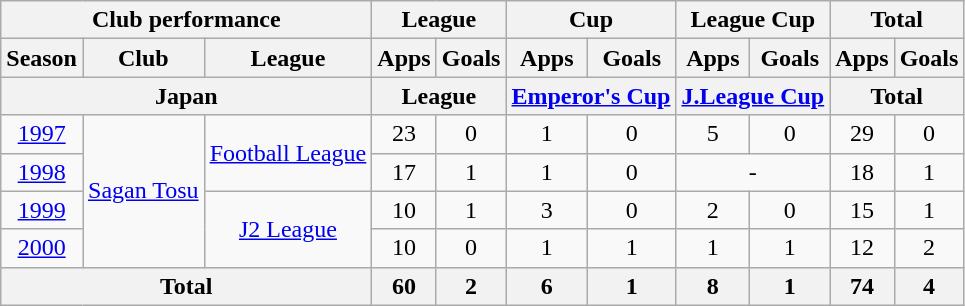<table class="wikitable" style="text-align:center;">
<tr>
<th colspan=3>Club performance</th>
<th colspan=2>League</th>
<th colspan=2>Cup</th>
<th colspan=2>League Cup</th>
<th colspan=2>Total</th>
</tr>
<tr>
<th>Season</th>
<th>Club</th>
<th>League</th>
<th>Apps</th>
<th>Goals</th>
<th>Apps</th>
<th>Goals</th>
<th>Apps</th>
<th>Goals</th>
<th>Apps</th>
<th>Goals</th>
</tr>
<tr>
<th colspan=3>Japan</th>
<th colspan=2>League</th>
<th colspan=2><a href='#'>Emperor's Cup</a></th>
<th colspan=2><a href='#'>J.League Cup</a></th>
<th colspan=2>Total</th>
</tr>
<tr>
<td><a href='#'>1997</a></td>
<td rowspan="4"><a href='#'>Sagan Tosu</a></td>
<td rowspan="2"><a href='#'>Football League</a></td>
<td>23</td>
<td>0</td>
<td>1</td>
<td>0</td>
<td>5</td>
<td>0</td>
<td>29</td>
<td>0</td>
</tr>
<tr>
<td><a href='#'>1998</a></td>
<td>17</td>
<td>1</td>
<td>1</td>
<td>0</td>
<td colspan="2">-</td>
<td>18</td>
<td>1</td>
</tr>
<tr>
<td><a href='#'>1999</a></td>
<td rowspan="2"><a href='#'>J2 League</a></td>
<td>10</td>
<td>1</td>
<td>3</td>
<td>0</td>
<td>2</td>
<td>0</td>
<td>15</td>
<td>1</td>
</tr>
<tr>
<td><a href='#'>2000</a></td>
<td>10</td>
<td>0</td>
<td>1</td>
<td>1</td>
<td>1</td>
<td>1</td>
<td>12</td>
<td>2</td>
</tr>
<tr>
<th colspan=3>Total</th>
<th>60</th>
<th>2</th>
<th>6</th>
<th>1</th>
<th>8</th>
<th>1</th>
<th>74</th>
<th>4</th>
</tr>
</table>
